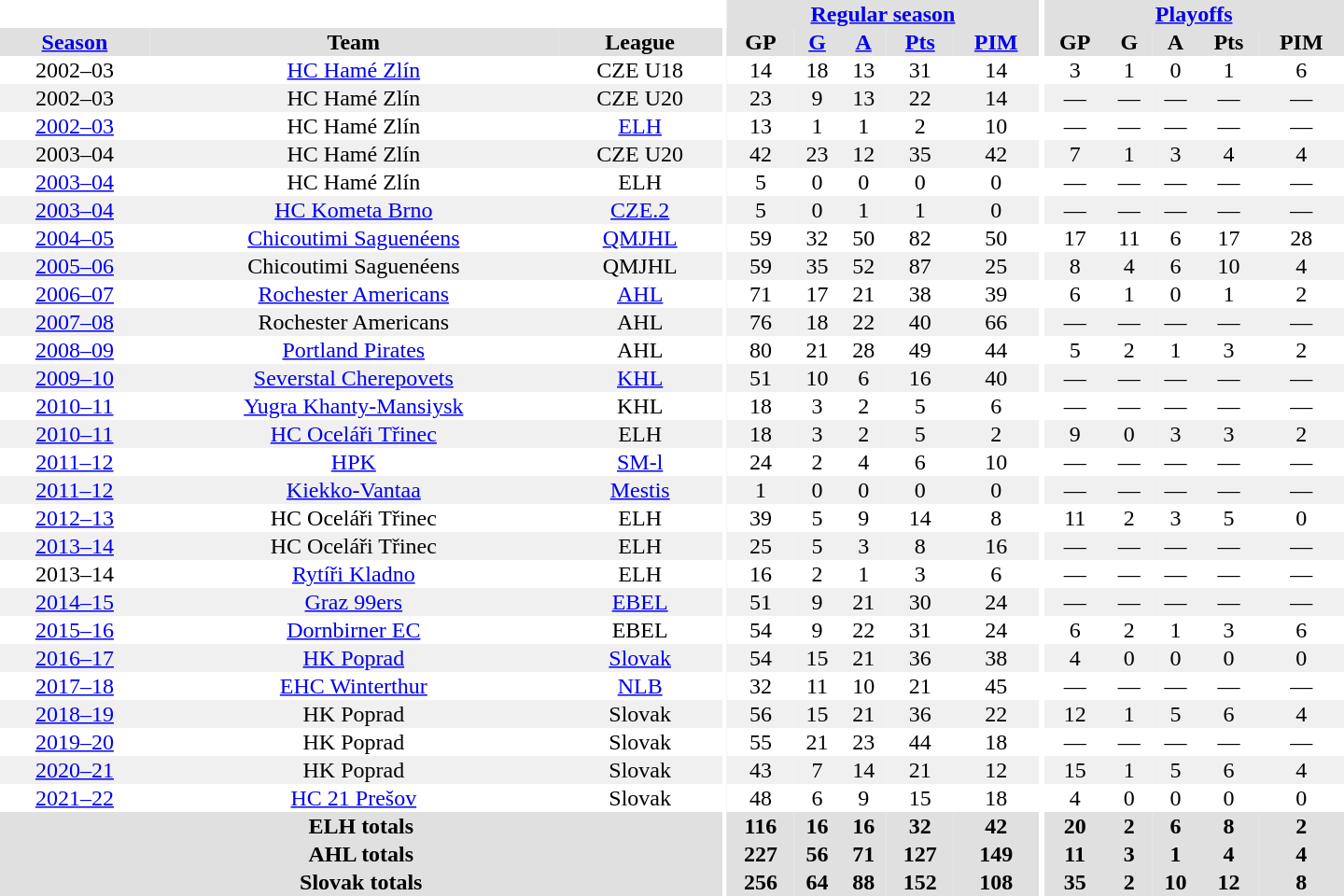<table border="0" cellpadding="1" cellspacing="0" style="text-align:center; width:60em">
<tr bgcolor="#e0e0e0">
<th colspan="3" bgcolor="#ffffff"></th>
<th rowspan="99" bgcolor="#ffffff"></th>
<th colspan="5"><a href='#'>Regular season</a></th>
<th rowspan="99" bgcolor="#ffffff"></th>
<th colspan="5"><a href='#'>Playoffs</a></th>
</tr>
<tr bgcolor="#e0e0e0">
<th><a href='#'>Season</a></th>
<th>Team</th>
<th>League</th>
<th>GP</th>
<th><a href='#'>G</a></th>
<th><a href='#'>A</a></th>
<th><a href='#'>Pts</a></th>
<th><a href='#'>PIM</a></th>
<th>GP</th>
<th>G</th>
<th>A</th>
<th>Pts</th>
<th>PIM</th>
</tr>
<tr>
<td>2002–03</td>
<td><a href='#'>HC Hamé Zlín</a></td>
<td>CZE U18</td>
<td>14</td>
<td>18</td>
<td>13</td>
<td>31</td>
<td>14</td>
<td>3</td>
<td>1</td>
<td>0</td>
<td>1</td>
<td>6</td>
</tr>
<tr bgcolor="#f0f0f0">
<td>2002–03</td>
<td>HC Hamé Zlín</td>
<td>CZE U20</td>
<td>23</td>
<td>9</td>
<td>13</td>
<td>22</td>
<td>14</td>
<td>—</td>
<td>—</td>
<td>—</td>
<td>—</td>
<td>—</td>
</tr>
<tr>
<td><a href='#'>2002–03</a></td>
<td>HC Hamé Zlín</td>
<td><a href='#'>ELH</a></td>
<td>13</td>
<td>1</td>
<td>1</td>
<td>2</td>
<td>10</td>
<td>—</td>
<td>—</td>
<td>—</td>
<td>—</td>
<td>—</td>
</tr>
<tr bgcolor="#f0f0f0">
<td>2003–04</td>
<td>HC Hamé Zlín</td>
<td>CZE U20</td>
<td>42</td>
<td>23</td>
<td>12</td>
<td>35</td>
<td>42</td>
<td>7</td>
<td>1</td>
<td>3</td>
<td>4</td>
<td>4</td>
</tr>
<tr>
<td><a href='#'>2003–04</a></td>
<td>HC Hamé Zlín</td>
<td>ELH</td>
<td>5</td>
<td>0</td>
<td>0</td>
<td>0</td>
<td>0</td>
<td>—</td>
<td>—</td>
<td>—</td>
<td>—</td>
<td>—</td>
</tr>
<tr bgcolor="#f0f0f0">
<td><a href='#'>2003–04</a></td>
<td><a href='#'>HC Kometa Brno</a></td>
<td><a href='#'>CZE.2</a></td>
<td>5</td>
<td>0</td>
<td>1</td>
<td>1</td>
<td>0</td>
<td>—</td>
<td>—</td>
<td>—</td>
<td>—</td>
<td>—</td>
</tr>
<tr>
<td><a href='#'>2004–05</a></td>
<td><a href='#'>Chicoutimi Saguenéens</a></td>
<td><a href='#'>QMJHL</a></td>
<td>59</td>
<td>32</td>
<td>50</td>
<td>82</td>
<td>50</td>
<td>17</td>
<td>11</td>
<td>6</td>
<td>17</td>
<td>28</td>
</tr>
<tr bgcolor="#f0f0f0">
<td><a href='#'>2005–06</a></td>
<td>Chicoutimi Saguenéens</td>
<td>QMJHL</td>
<td>59</td>
<td>35</td>
<td>52</td>
<td>87</td>
<td>25</td>
<td>8</td>
<td>4</td>
<td>6</td>
<td>10</td>
<td>4</td>
</tr>
<tr>
<td><a href='#'>2006–07</a></td>
<td><a href='#'>Rochester Americans</a></td>
<td><a href='#'>AHL</a></td>
<td>71</td>
<td>17</td>
<td>21</td>
<td>38</td>
<td>39</td>
<td>6</td>
<td>1</td>
<td>0</td>
<td>1</td>
<td>2</td>
</tr>
<tr bgcolor="#f0f0f0">
<td><a href='#'>2007–08</a></td>
<td>Rochester Americans</td>
<td>AHL</td>
<td>76</td>
<td>18</td>
<td>22</td>
<td>40</td>
<td>66</td>
<td>—</td>
<td>—</td>
<td>—</td>
<td>—</td>
<td>—</td>
</tr>
<tr>
<td><a href='#'>2008–09</a></td>
<td><a href='#'>Portland Pirates</a></td>
<td>AHL</td>
<td>80</td>
<td>21</td>
<td>28</td>
<td>49</td>
<td>44</td>
<td>5</td>
<td>2</td>
<td>1</td>
<td>3</td>
<td>2</td>
</tr>
<tr bgcolor="#f0f0f0">
<td><a href='#'>2009–10</a></td>
<td><a href='#'>Severstal Cherepovets</a></td>
<td><a href='#'>KHL</a></td>
<td>51</td>
<td>10</td>
<td>6</td>
<td>16</td>
<td>40</td>
<td>—</td>
<td>—</td>
<td>—</td>
<td>—</td>
<td>—</td>
</tr>
<tr>
<td><a href='#'>2010–11</a></td>
<td><a href='#'>Yugra Khanty-Mansiysk</a></td>
<td>KHL</td>
<td>18</td>
<td>3</td>
<td>2</td>
<td>5</td>
<td>6</td>
<td>—</td>
<td>—</td>
<td>—</td>
<td>—</td>
<td>—</td>
</tr>
<tr bgcolor="#f0f0f0">
<td><a href='#'>2010–11</a></td>
<td><a href='#'>HC Oceláři Třinec</a></td>
<td>ELH</td>
<td>18</td>
<td>3</td>
<td>2</td>
<td>5</td>
<td>2</td>
<td>9</td>
<td>0</td>
<td>3</td>
<td>3</td>
<td>2</td>
</tr>
<tr>
<td><a href='#'>2011–12</a></td>
<td><a href='#'>HPK</a></td>
<td><a href='#'>SM-l</a></td>
<td>24</td>
<td>2</td>
<td>4</td>
<td>6</td>
<td>10</td>
<td>—</td>
<td>—</td>
<td>—</td>
<td>—</td>
<td>—</td>
</tr>
<tr bgcolor="#f0f0f0">
<td><a href='#'>2011–12</a></td>
<td><a href='#'>Kiekko-Vantaa</a></td>
<td><a href='#'>Mestis</a></td>
<td>1</td>
<td>0</td>
<td>0</td>
<td>0</td>
<td>0</td>
<td>—</td>
<td>—</td>
<td>—</td>
<td>—</td>
<td>—</td>
</tr>
<tr>
<td><a href='#'>2012–13</a></td>
<td>HC Oceláři Třinec</td>
<td>ELH</td>
<td>39</td>
<td>5</td>
<td>9</td>
<td>14</td>
<td>8</td>
<td>11</td>
<td>2</td>
<td>3</td>
<td>5</td>
<td>0</td>
</tr>
<tr bgcolor="#f0f0f0">
<td><a href='#'>2013–14</a></td>
<td>HC Oceláři Třinec</td>
<td>ELH</td>
<td>25</td>
<td>5</td>
<td>3</td>
<td>8</td>
<td>16</td>
<td>—</td>
<td>—</td>
<td>—</td>
<td>—</td>
<td>—</td>
</tr>
<tr>
<td>2013–14</td>
<td><a href='#'>Rytíři Kladno</a></td>
<td>ELH</td>
<td>16</td>
<td>2</td>
<td>1</td>
<td>3</td>
<td>6</td>
<td>—</td>
<td>—</td>
<td>—</td>
<td>—</td>
<td>—</td>
</tr>
<tr bgcolor="#f0f0f0">
<td><a href='#'>2014–15</a></td>
<td><a href='#'>Graz 99ers</a></td>
<td><a href='#'>EBEL</a></td>
<td>51</td>
<td>9</td>
<td>21</td>
<td>30</td>
<td>24</td>
<td>—</td>
<td>—</td>
<td>—</td>
<td>—</td>
<td>—</td>
</tr>
<tr>
<td><a href='#'>2015–16</a></td>
<td><a href='#'>Dornbirner EC</a></td>
<td>EBEL</td>
<td>54</td>
<td>9</td>
<td>22</td>
<td>31</td>
<td>24</td>
<td>6</td>
<td>2</td>
<td>1</td>
<td>3</td>
<td>6</td>
</tr>
<tr bgcolor="#f0f0f0">
<td><a href='#'>2016–17</a></td>
<td><a href='#'>HK Poprad</a></td>
<td><a href='#'>Slovak</a></td>
<td>54</td>
<td>15</td>
<td>21</td>
<td>36</td>
<td>38</td>
<td>4</td>
<td>0</td>
<td>0</td>
<td>0</td>
<td>0</td>
</tr>
<tr>
<td><a href='#'>2017–18</a></td>
<td><a href='#'>EHC Winterthur</a></td>
<td><a href='#'>NLB</a></td>
<td>32</td>
<td>11</td>
<td>10</td>
<td>21</td>
<td>45</td>
<td>—</td>
<td>—</td>
<td>—</td>
<td>—</td>
<td>—</td>
</tr>
<tr bgcolor="#f0f0f0">
<td><a href='#'>2018–19</a></td>
<td>HK Poprad</td>
<td>Slovak</td>
<td>56</td>
<td>15</td>
<td>21</td>
<td>36</td>
<td>22</td>
<td>12</td>
<td>1</td>
<td>5</td>
<td>6</td>
<td>4</td>
</tr>
<tr>
<td><a href='#'>2019–20</a></td>
<td>HK Poprad</td>
<td>Slovak</td>
<td>55</td>
<td>21</td>
<td>23</td>
<td>44</td>
<td>18</td>
<td>—</td>
<td>—</td>
<td>—</td>
<td>—</td>
<td>—</td>
</tr>
<tr bgcolor="#f0f0f0">
<td><a href='#'>2020–21</a></td>
<td>HK Poprad</td>
<td>Slovak</td>
<td>43</td>
<td>7</td>
<td>14</td>
<td>21</td>
<td>12</td>
<td>15</td>
<td>1</td>
<td>5</td>
<td>6</td>
<td>4</td>
</tr>
<tr>
<td><a href='#'>2021–22</a></td>
<td><a href='#'>HC 21 Prešov</a></td>
<td>Slovak</td>
<td>48</td>
<td>6</td>
<td>9</td>
<td>15</td>
<td>18</td>
<td>4</td>
<td>0</td>
<td>0</td>
<td>0</td>
<td>0</td>
</tr>
<tr bgcolor="#e0e0e0">
<th colspan="3">ELH totals</th>
<th>116</th>
<th>16</th>
<th>16</th>
<th>32</th>
<th>42</th>
<th>20</th>
<th>2</th>
<th>6</th>
<th>8</th>
<th>2</th>
</tr>
<tr bgcolor="#e0e0e0">
<th colspan="3">AHL totals</th>
<th>227</th>
<th>56</th>
<th>71</th>
<th>127</th>
<th>149</th>
<th>11</th>
<th>3</th>
<th>1</th>
<th>4</th>
<th>4</th>
</tr>
<tr bgcolor="#e0e0e0">
<th colspan="3">Slovak totals</th>
<th>256</th>
<th>64</th>
<th>88</th>
<th>152</th>
<th>108</th>
<th>35</th>
<th>2</th>
<th>10</th>
<th>12</th>
<th>8</th>
</tr>
</table>
